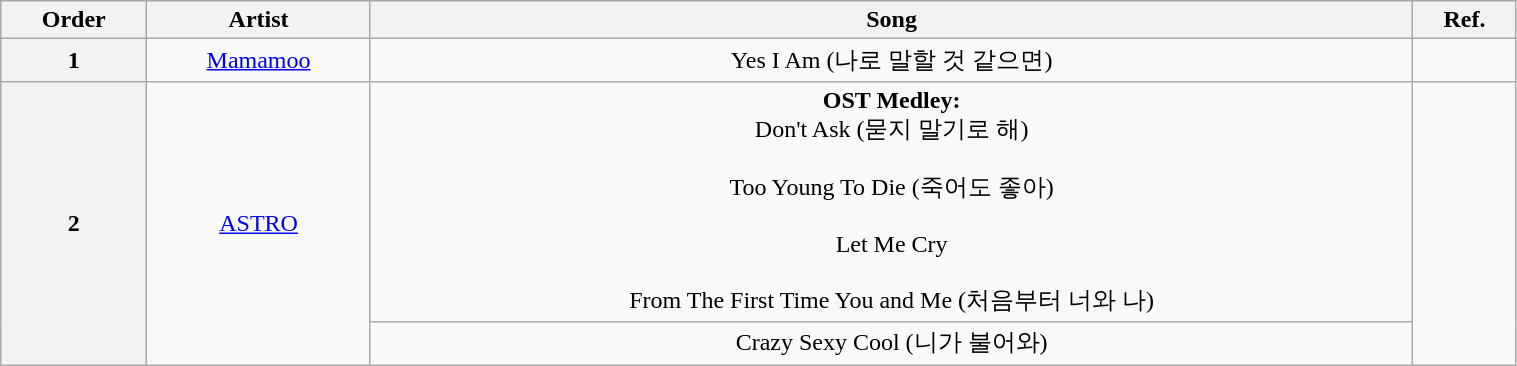<table class="wikitable" style="text-align:center; width:80%;">
<tr>
<th>Order</th>
<th>Artist</th>
<th>Song</th>
<th>Ref.</th>
</tr>
<tr>
<th>1</th>
<td><a href='#'>Mamamoo</a></td>
<td>Yes I Am (나로 말할 것 같으면)</td>
<td></td>
</tr>
<tr>
<th rowspan=2>2</th>
<td rowspan=2><a href='#'>ASTRO</a></td>
<td><strong>OST Medley:</strong><br>Don't Ask (묻지 말기로 해)<br><br>Too Young To Die (죽어도 좋아)<br><br>Let Me Cry<br><br>From The First Time You and Me (처음부터 너와 나)<br></td>
<td rowspan=2></td>
</tr>
<tr>
<td>Crazy Sexy Cool (니가 불어와)</td>
</tr>
</table>
